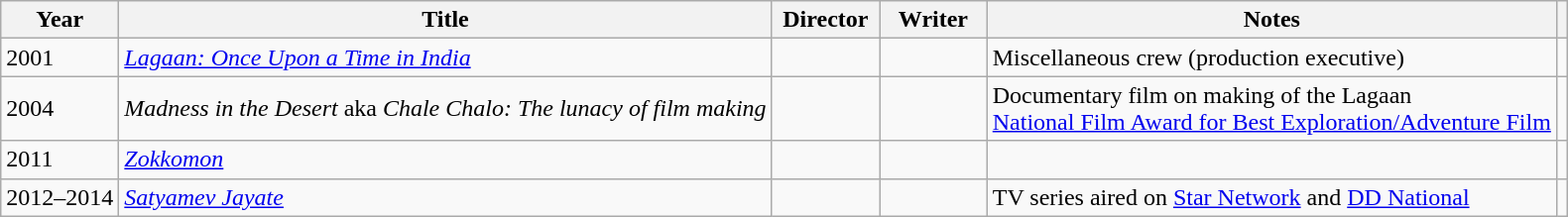<table class="wikitable plainrowheaders sortable">
<tr>
<th scope="col">Year</th>
<th scope="col">Title</th>
<th scope="col" width=65>Director</th>
<th scope="col" width=65>Writer</th>
<th scope="col" class="unsortable">Notes</th>
<th scope="col" class="unsortable"></th>
</tr>
<tr>
<td>2001</td>
<td><em><a href='#'> Lagaan: Once Upon a Time in India</a></em></td>
<td></td>
<td></td>
<td>Miscellaneous crew (production executive)</td>
<td></td>
</tr>
<tr>
<td>2004</td>
<td><em>Madness in the Desert</em> aka <em>Chale Chalo: The lunacy of film making</em></td>
<td></td>
<td></td>
<td>Documentary film on making of the Lagaan <br> <a href='#'>National Film Award for Best Exploration/Adventure Film</a></td>
<td></td>
</tr>
<tr>
<td>2011</td>
<td><em><a href='#'>Zokkomon</a></em></td>
<td></td>
<td></td>
<td></td>
<td></td>
</tr>
<tr>
<td>2012–2014</td>
<td><em><a href='#'>Satyamev Jayate</a></em></td>
<td></td>
<td></td>
<td>TV series aired on <a href='#'>Star Network</a> and <a href='#'>DD National</a></td>
<td></td>
</tr>
</table>
